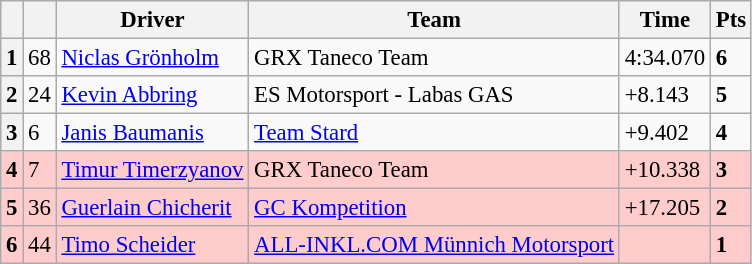<table class="wikitable" style="font-size:95%">
<tr>
<th></th>
<th></th>
<th>Driver</th>
<th>Team</th>
<th>Time</th>
<th>Pts</th>
</tr>
<tr>
<th>1</th>
<td>68</td>
<td> <a href='#'>Niclas Grönholm</a></td>
<td>GRX Taneco Team</td>
<td>4:34.070</td>
<td><strong>6</strong></td>
</tr>
<tr>
<th>2</th>
<td>24</td>
<td> <a href='#'>Kevin Abbring</a></td>
<td>ES Motorsport - Labas GAS</td>
<td>+8.143</td>
<td><strong>5</strong></td>
</tr>
<tr>
<th>3</th>
<td>6</td>
<td> <a href='#'>Janis Baumanis</a></td>
<td><a href='#'>Team Stard</a></td>
<td>+9.402</td>
<td><strong>4</strong></td>
</tr>
<tr>
<th style="background:#ffcccc;">4</th>
<td style="background:#ffcccc;">7</td>
<td style="background:#ffcccc;"> <a href='#'>Timur Timerzyanov</a></td>
<td style="background:#ffcccc;">GRX Taneco Team</td>
<td style="background:#ffcccc;">+10.338</td>
<td style="background:#ffcccc;"><strong>3</strong></td>
</tr>
<tr>
<th style="background:#ffcccc;">5</th>
<td style="background:#ffcccc;">36</td>
<td style="background:#ffcccc;"> <a href='#'>Guerlain Chicherit</a></td>
<td style="background:#ffcccc;"><a href='#'>GC Kompetition</a></td>
<td style="background:#ffcccc;">+17.205</td>
<td style="background:#ffcccc;"><strong>2</strong></td>
</tr>
<tr>
<th style="background:#ffcccc;">6</th>
<td style="background:#ffcccc;">44</td>
<td style="background:#ffcccc;"> <a href='#'>Timo Scheider</a></td>
<td style="background:#ffcccc;"><a href='#'>ALL-INKL.COM Münnich Motorsport</a></td>
<td style="background:#ffcccc;"></td>
<td style="background:#ffcccc;"><strong>1</strong></td>
</tr>
</table>
